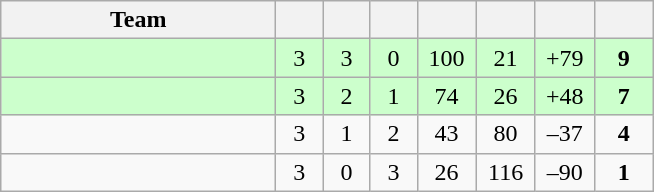<table class="wikitable" style="text-align:center;">
<tr>
<th style="width:11.0em;">Team</th>
<th style="width:1.5em;"></th>
<th style="width:1.5em;"></th>
<th style="width:1.5em;"></th>
<th style="width:2.0em;"></th>
<th style="width:2.0em;"></th>
<th style="width:2.0em;"></th>
<th style="width:2.0em;"></th>
</tr>
<tr bgcolor="#cfc">
<td align="left"></td>
<td>3</td>
<td>3</td>
<td>0</td>
<td>100</td>
<td>21</td>
<td>+79</td>
<td><strong>9</strong></td>
</tr>
<tr bgcolor="#cfc">
<td align="left"></td>
<td>3</td>
<td>2</td>
<td>1</td>
<td>74</td>
<td>26</td>
<td>+48</td>
<td><strong>7</strong></td>
</tr>
<tr>
<td align="left"></td>
<td>3</td>
<td>1</td>
<td>2</td>
<td>43</td>
<td>80</td>
<td>–37</td>
<td><strong>4</strong></td>
</tr>
<tr>
<td align="left"></td>
<td>3</td>
<td>0</td>
<td>3</td>
<td>26</td>
<td>116</td>
<td>–90</td>
<td><strong>1</strong></td>
</tr>
</table>
